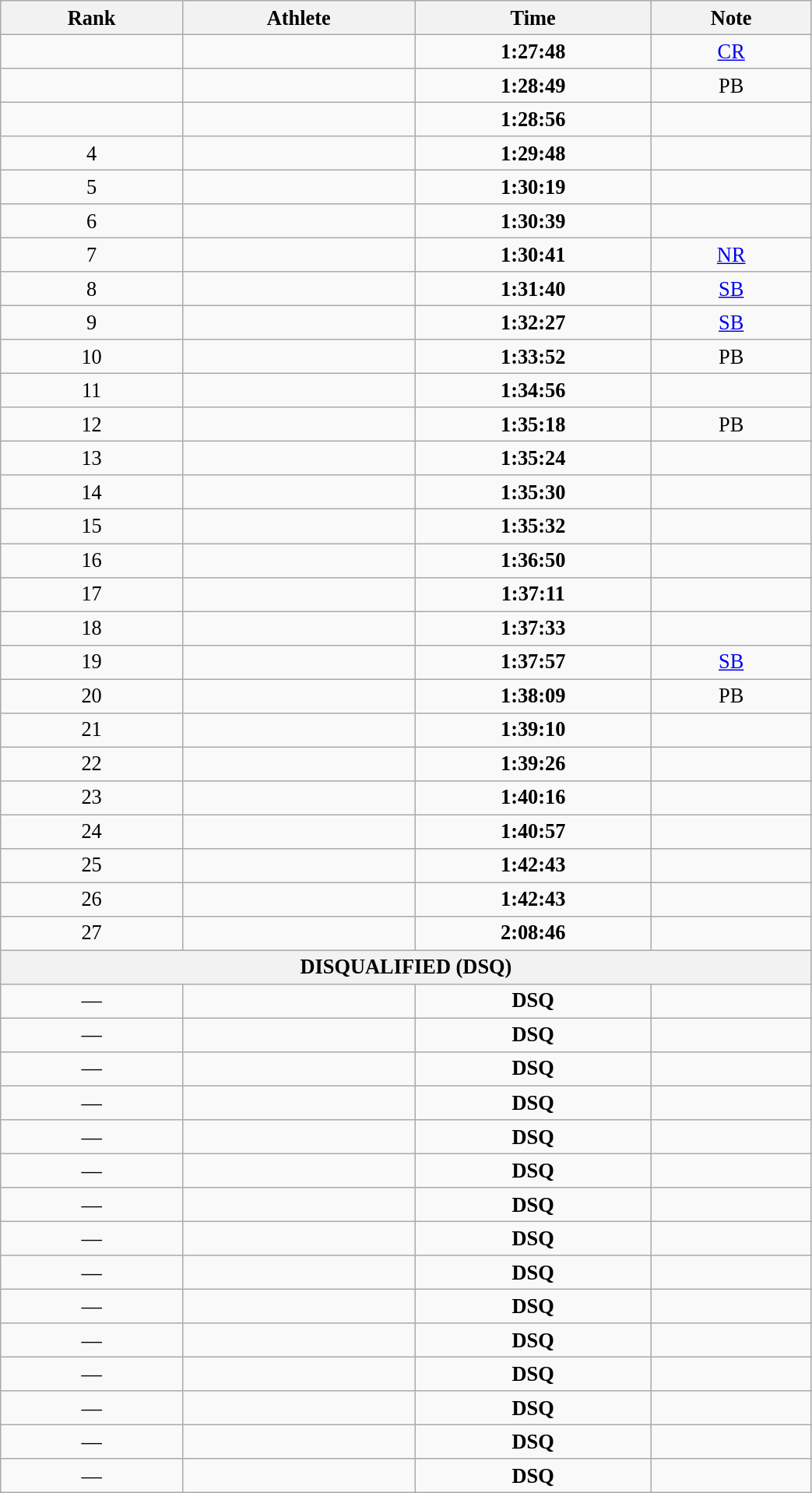<table class="wikitable" style=" text-align:center; font-size:110%;" width="55%">
<tr>
<th>Rank</th>
<th>Athlete</th>
<th>Time</th>
<th>Note</th>
</tr>
<tr>
<td></td>
<td align=left></td>
<td><strong>1:27:48</strong></td>
<td><a href='#'>CR</a></td>
</tr>
<tr>
<td></td>
<td align=left></td>
<td><strong>1:28:49</strong></td>
<td>PB</td>
</tr>
<tr>
<td></td>
<td align=left></td>
<td><strong>1:28:56</strong></td>
<td></td>
</tr>
<tr>
<td>4</td>
<td align=left></td>
<td><strong>1:29:48</strong></td>
<td></td>
</tr>
<tr>
<td>5</td>
<td align=left></td>
<td><strong>1:30:19</strong></td>
<td></td>
</tr>
<tr>
<td>6</td>
<td align=left></td>
<td><strong>1:30:39</strong></td>
<td></td>
</tr>
<tr>
<td>7</td>
<td align=left></td>
<td><strong>1:30:41</strong></td>
<td><a href='#'>NR</a></td>
</tr>
<tr>
<td>8</td>
<td align=left></td>
<td><strong>1:31:40</strong></td>
<td><a href='#'>SB</a></td>
</tr>
<tr>
<td>9</td>
<td align=left></td>
<td><strong>1:32:27</strong></td>
<td><a href='#'>SB</a></td>
</tr>
<tr>
<td>10</td>
<td align=left></td>
<td><strong>1:33:52</strong></td>
<td>PB</td>
</tr>
<tr>
<td>11</td>
<td align=left></td>
<td><strong>1:34:56</strong></td>
<td></td>
</tr>
<tr>
<td>12</td>
<td align=left></td>
<td><strong>1:35:18</strong></td>
<td>PB</td>
</tr>
<tr>
<td>13</td>
<td align=left></td>
<td><strong>1:35:24</strong></td>
<td></td>
</tr>
<tr>
<td>14</td>
<td align=left></td>
<td><strong>1:35:30</strong></td>
<td></td>
</tr>
<tr>
<td>15</td>
<td align=left></td>
<td><strong>1:35:32</strong></td>
<td></td>
</tr>
<tr>
<td>16</td>
<td align=left></td>
<td><strong>1:36:50</strong></td>
<td></td>
</tr>
<tr>
<td>17</td>
<td align=left></td>
<td><strong>1:37:11</strong></td>
<td></td>
</tr>
<tr>
<td>18</td>
<td align=left></td>
<td><strong>1:37:33</strong></td>
<td></td>
</tr>
<tr>
<td>19</td>
<td align=left></td>
<td><strong>1:37:57</strong></td>
<td><a href='#'>SB</a></td>
</tr>
<tr>
<td>20</td>
<td align=left></td>
<td><strong>1:38:09</strong></td>
<td>PB</td>
</tr>
<tr>
<td>21</td>
<td align=left></td>
<td><strong>1:39:10</strong></td>
<td></td>
</tr>
<tr>
<td>22</td>
<td align=left></td>
<td><strong>1:39:26</strong></td>
<td></td>
</tr>
<tr>
<td>23</td>
<td align=left></td>
<td><strong>1:40:16</strong></td>
<td></td>
</tr>
<tr>
<td>24</td>
<td align=left></td>
<td><strong>1:40:57</strong></td>
<td></td>
</tr>
<tr>
<td>25</td>
<td align=left></td>
<td><strong>1:42:43</strong></td>
<td></td>
</tr>
<tr>
<td>26</td>
<td align=left></td>
<td><strong>1:42:43</strong></td>
<td></td>
</tr>
<tr>
<td>27</td>
<td align=left></td>
<td><strong>2:08:46</strong></td>
<td></td>
</tr>
<tr>
<th colspan="4">DISQUALIFIED (DSQ)</th>
</tr>
<tr>
<td>—</td>
<td align=left></td>
<td><strong>DSQ </strong></td>
<td></td>
</tr>
<tr>
<td>—</td>
<td align=left></td>
<td><strong>DSQ </strong></td>
<td></td>
</tr>
<tr>
<td>—</td>
<td align=left></td>
<td><strong>DSQ </strong></td>
<td></td>
</tr>
<tr>
<td>—</td>
<td align=left></td>
<td><strong>DSQ </strong></td>
<td></td>
</tr>
<tr>
<td>—</td>
<td align=left></td>
<td><strong>DSQ </strong></td>
<td></td>
</tr>
<tr>
<td>—</td>
<td align=left></td>
<td><strong>DSQ </strong></td>
<td></td>
</tr>
<tr>
<td>—</td>
<td align=left></td>
<td><strong>DSQ </strong></td>
<td></td>
</tr>
<tr>
<td>—</td>
<td align=left></td>
<td><strong>DSQ </strong></td>
<td></td>
</tr>
<tr>
<td>—</td>
<td align=left></td>
<td><strong>DSQ </strong></td>
<td></td>
</tr>
<tr>
<td>—</td>
<td align=left></td>
<td><strong>DSQ </strong></td>
<td></td>
</tr>
<tr>
<td>—</td>
<td align=left></td>
<td><strong>DSQ </strong></td>
<td></td>
</tr>
<tr>
<td>—</td>
<td align=left></td>
<td><strong>DSQ </strong></td>
<td></td>
</tr>
<tr>
<td>—</td>
<td align=left></td>
<td><strong>DSQ </strong></td>
<td></td>
</tr>
<tr>
<td>—</td>
<td align=left></td>
<td><strong>DSQ </strong></td>
<td></td>
</tr>
<tr>
<td>—</td>
<td align=left></td>
<td><strong>DSQ </strong></td>
<td></td>
</tr>
</table>
